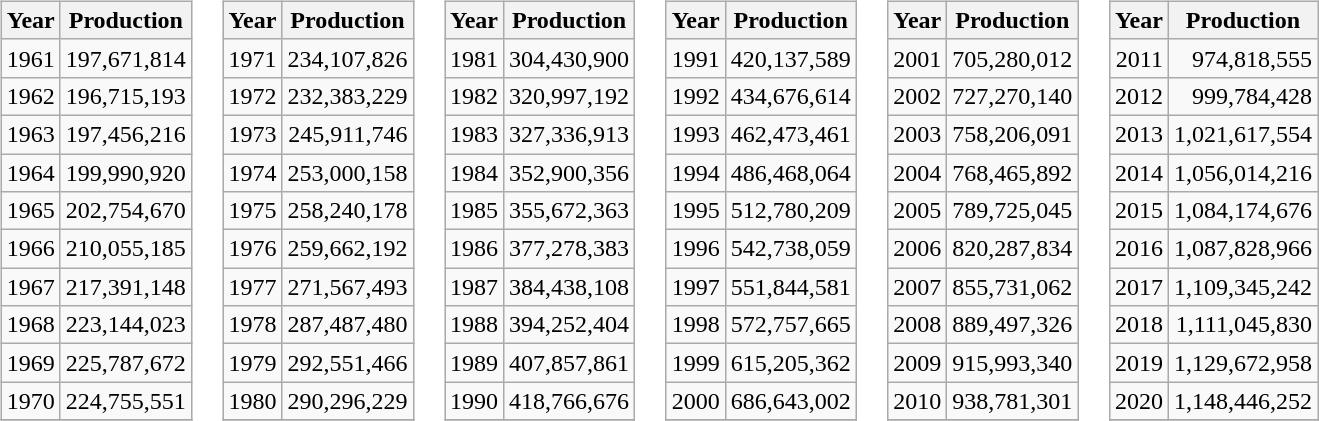<table>
<tr>
<td valign="top"><br><table class="wikitable" style="text-align:right;">
<tr>
<th>Year</th>
<th>Production</th>
</tr>
<tr>
<td>1961</td>
<td>197,671,814</td>
</tr>
<tr>
<td>1962</td>
<td>196,715,193</td>
</tr>
<tr>
<td>1963</td>
<td>197,456,216</td>
</tr>
<tr>
<td>1964</td>
<td>199,990,920</td>
</tr>
<tr>
<td>1965</td>
<td>202,754,670</td>
</tr>
<tr>
<td>1966</td>
<td>210,055,185</td>
</tr>
<tr>
<td>1967</td>
<td>217,391,148</td>
</tr>
<tr>
<td>1968</td>
<td>223,144,023</td>
</tr>
<tr>
<td>1969</td>
<td>225,787,672</td>
</tr>
<tr>
<td>1970</td>
<td>224,755,551</td>
</tr>
<tr>
</tr>
</table>
</td>
<td valign="top"><br><table class="wikitable" style="text-align:right;">
<tr>
<th>Year</th>
<th>Production</th>
</tr>
<tr>
<td>1971</td>
<td>234,107,826</td>
</tr>
<tr>
<td>1972</td>
<td>232,383,229</td>
</tr>
<tr>
<td>1973</td>
<td>245,911,746</td>
</tr>
<tr>
<td>1974</td>
<td>253,000,158</td>
</tr>
<tr>
<td>1975</td>
<td>258,240,178</td>
</tr>
<tr>
<td>1976</td>
<td>259,662,192</td>
</tr>
<tr>
<td>1977</td>
<td>271,567,493</td>
</tr>
<tr>
<td>1978</td>
<td>287,487,480</td>
</tr>
<tr>
<td>1979</td>
<td>292,551,466</td>
</tr>
<tr>
<td>1980</td>
<td>290,296,229</td>
</tr>
<tr>
</tr>
</table>
</td>
<td valign="top"><br><table class="wikitable" style="text-align:right;">
<tr>
<th>Year</th>
<th>Production</th>
</tr>
<tr>
<td>1981</td>
<td>304,430,900</td>
</tr>
<tr>
<td>1982</td>
<td>320,997,192</td>
</tr>
<tr>
<td>1983</td>
<td>327,336,913</td>
</tr>
<tr>
<td>1984</td>
<td>352,900,356</td>
</tr>
<tr>
<td>1985</td>
<td>355,672,363</td>
</tr>
<tr>
<td>1986</td>
<td>377,278,383</td>
</tr>
<tr>
<td>1987</td>
<td>384,438,108</td>
</tr>
<tr>
<td>1988</td>
<td>394,252,404</td>
</tr>
<tr>
<td>1989</td>
<td>407,857,861</td>
</tr>
<tr>
<td>1990</td>
<td>418,766,676</td>
</tr>
<tr>
</tr>
</table>
</td>
<td valign="top"><br><table class="wikitable" style="text-align:right;">
<tr>
<th>Year</th>
<th>Production</th>
</tr>
<tr>
<td>1991</td>
<td>420,137,589</td>
</tr>
<tr>
<td>1992</td>
<td>434,676,614</td>
</tr>
<tr>
<td>1993</td>
<td>462,473,461</td>
</tr>
<tr>
<td>1994</td>
<td>486,468,064</td>
</tr>
<tr>
<td>1995</td>
<td>512,780,209</td>
</tr>
<tr>
<td>1996</td>
<td>542,738,059</td>
</tr>
<tr>
<td>1997</td>
<td>551,844,581</td>
</tr>
<tr>
<td>1998</td>
<td>572,757,665</td>
</tr>
<tr>
<td>1999</td>
<td>615,205,362</td>
</tr>
<tr>
<td>2000</td>
<td>686,643,002</td>
</tr>
<tr>
</tr>
</table>
</td>
<td valign="top"><br><table class="wikitable" style="text-align:right;">
<tr>
<th>Year</th>
<th>Production</th>
</tr>
<tr>
<td>2001</td>
<td>705,280,012</td>
</tr>
<tr>
<td>2002</td>
<td>727,270,140</td>
</tr>
<tr>
<td>2003</td>
<td>758,206,091</td>
</tr>
<tr>
<td>2004</td>
<td>768,465,892</td>
</tr>
<tr>
<td>2005</td>
<td>789,725,045</td>
</tr>
<tr>
<td>2006</td>
<td>820,287,834</td>
</tr>
<tr>
<td>2007</td>
<td>855,731,062</td>
</tr>
<tr>
<td>2008</td>
<td>889,497,326</td>
</tr>
<tr>
<td>2009</td>
<td>915,993,340</td>
</tr>
<tr>
<td>2010</td>
<td>938,781,301</td>
</tr>
<tr>
</tr>
</table>
</td>
<td valign="top"><br><table class="wikitable" style="text-align:right;">
<tr>
<th>Year</th>
<th>Production</th>
</tr>
<tr>
<td>2011</td>
<td>974,818,555</td>
</tr>
<tr>
<td>2012</td>
<td>999,784,428</td>
</tr>
<tr>
<td>2013</td>
<td>1,021,617,554</td>
</tr>
<tr>
<td>2014</td>
<td>1,056,014,216</td>
</tr>
<tr>
<td>2015</td>
<td>1,084,174,676</td>
</tr>
<tr>
<td>2016</td>
<td>1,087,828,966</td>
</tr>
<tr>
<td>2017</td>
<td>1,109,345,242</td>
</tr>
<tr>
<td>2018</td>
<td>1,111,045,830</td>
</tr>
<tr>
<td>2019</td>
<td>1,129,672,958</td>
</tr>
<tr>
<td>2020</td>
<td>1,148,446,252</td>
</tr>
<tr>
</tr>
</table>
</td>
</tr>
</table>
